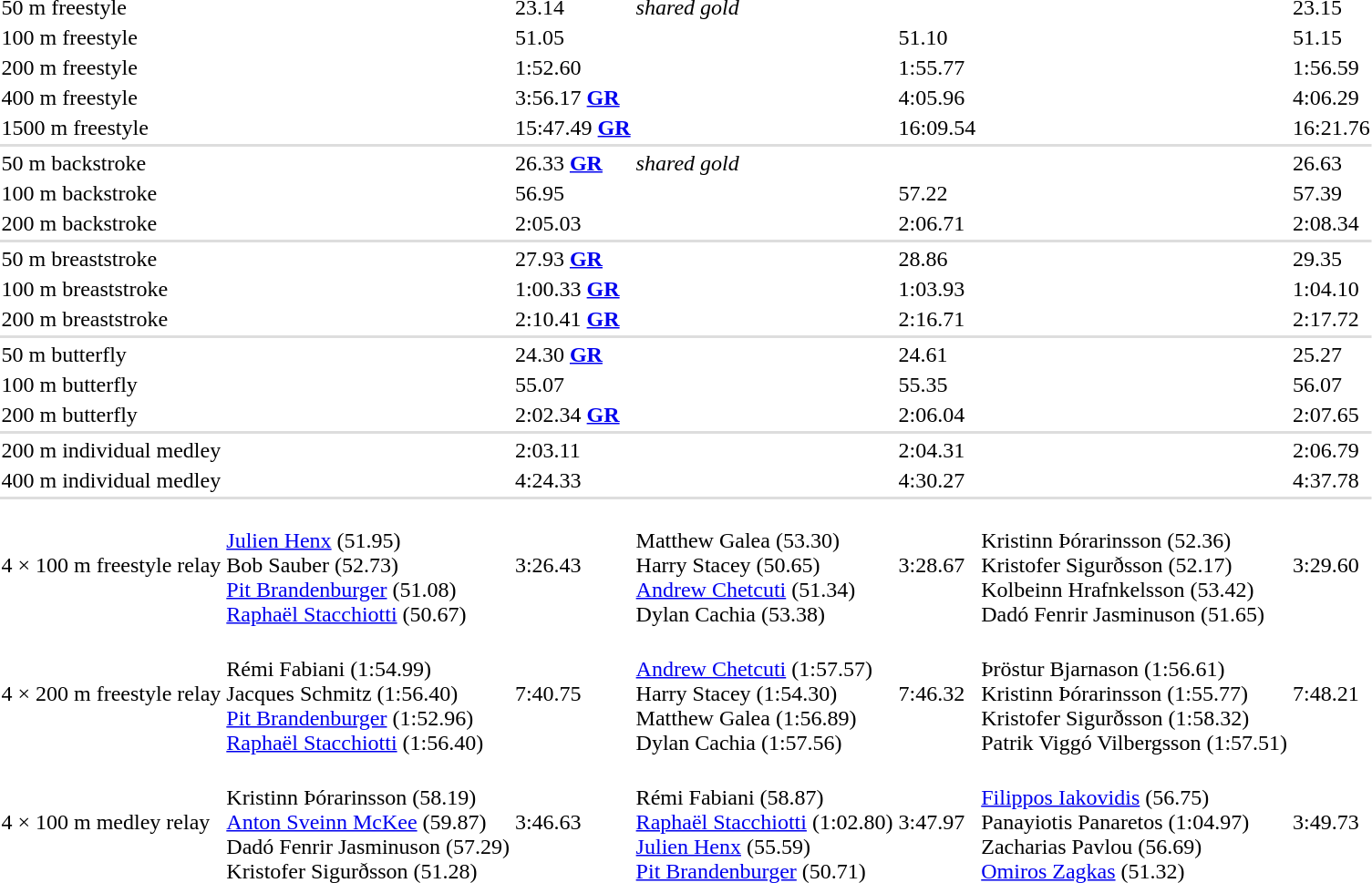<table>
<tr>
<td rowspan=2>50 m freestyle</td>
<td></td>
<td rowspan=2>23.14</td>
<td rowspan=2><em>shared gold</em></td>
<td rowspan=2></td>
<td rowspan=2></td>
<td rowspan=2>23.15</td>
</tr>
<tr>
<td></td>
</tr>
<tr>
<td>100 m freestyle</td>
<td></td>
<td>51.05</td>
<td></td>
<td>51.10</td>
<td></td>
<td>51.15</td>
</tr>
<tr>
<td>200 m freestyle</td>
<td></td>
<td>1:52.60</td>
<td></td>
<td>1:55.77</td>
<td></td>
<td>1:56.59</td>
</tr>
<tr>
<td>400 m freestyle</td>
<td></td>
<td>3:56.17 <strong><a href='#'>GR</a></strong></td>
<td></td>
<td>4:05.96</td>
<td></td>
<td>4:06.29</td>
</tr>
<tr>
<td>1500 m freestyle</td>
<td></td>
<td>15:47.49 <strong><a href='#'>GR</a></strong></td>
<td></td>
<td>16:09.54</td>
<td></td>
<td>16:21.76</td>
</tr>
<tr bgcolor=#dddddd>
<td colspan=7></td>
</tr>
<tr>
<td rowspan=2>50 m backstroke</td>
<td></td>
<td rowspan=2>26.33 <strong><a href='#'>GR</a></strong></td>
<td rowspan=2><em>shared gold</em></td>
<td rowspan=2></td>
<td rowspan=2></td>
<td rowspan=2>26.63</td>
</tr>
<tr>
<td></td>
</tr>
<tr>
<td>100 m backstroke</td>
<td></td>
<td>56.95</td>
<td></td>
<td>57.22</td>
<td></td>
<td>57.39</td>
</tr>
<tr>
<td>200 m backstroke</td>
<td></td>
<td>2:05.03</td>
<td></td>
<td>2:06.71</td>
<td></td>
<td>2:08.34</td>
</tr>
<tr bgcolor=#dddddd>
<td colspan=7></td>
</tr>
<tr>
<td>50 m breaststroke</td>
<td></td>
<td>27.93 <strong><a href='#'>GR</a></strong></td>
<td></td>
<td>28.86</td>
<td></td>
<td>29.35</td>
</tr>
<tr>
<td>100 m breaststroke</td>
<td></td>
<td>1:00.33 <strong><a href='#'>GR</a></strong></td>
<td></td>
<td>1:03.93</td>
<td></td>
<td>1:04.10</td>
</tr>
<tr>
<td>200 m breaststroke</td>
<td></td>
<td>2:10.41 <strong><a href='#'>GR</a></strong></td>
<td></td>
<td>2:16.71</td>
<td></td>
<td>2:17.72</td>
</tr>
<tr bgcolor=#dddddd>
<td colspan=7></td>
</tr>
<tr>
<td>50 m butterfly</td>
<td></td>
<td>24.30 <strong><a href='#'>GR</a></strong></td>
<td></td>
<td>24.61</td>
<td></td>
<td>25.27</td>
</tr>
<tr>
<td>100 m butterfly</td>
<td></td>
<td>55.07</td>
<td></td>
<td>55.35</td>
<td></td>
<td>56.07</td>
</tr>
<tr>
<td>200 m butterfly</td>
<td></td>
<td>2:02.34 <strong><a href='#'>GR</a></strong></td>
<td></td>
<td>2:06.04</td>
<td></td>
<td>2:07.65</td>
</tr>
<tr bgcolor=#dddddd>
<td colspan=7></td>
</tr>
<tr>
<td>200 m individual medley</td>
<td></td>
<td>2:03.11</td>
<td></td>
<td>2:04.31</td>
<td></td>
<td>2:06.79</td>
</tr>
<tr>
<td>400 m individual medley</td>
<td></td>
<td>4:24.33</td>
<td></td>
<td>4:30.27</td>
<td></td>
<td>4:37.78</td>
</tr>
<tr bgcolor=#dddddd>
<td colspan=7></td>
</tr>
<tr>
<td>4 × 100 m freestyle relay</td>
<td><br><a href='#'>Julien Henx</a> (51.95)<br>Bob Sauber (52.73)<br><a href='#'>Pit Brandenburger</a> (51.08)<br><a href='#'>Raphaël Stacchiotti</a> (50.67)</td>
<td>3:26.43</td>
<td><br>Matthew Galea (53.30)<br>Harry Stacey (50.65)<br><a href='#'>Andrew Chetcuti</a> (51.34)<br>Dylan Cachia (53.38)</td>
<td>3:28.67</td>
<td><br>Kristinn Þórarinsson (52.36)<br>Kristofer Sigurðsson (52.17)<br>Kolbeinn Hrafnkelsson (53.42)<br>Dadó Fenrir Jasminuson (51.65)</td>
<td>3:29.60</td>
</tr>
<tr>
<td>4 × 200 m freestyle relay</td>
<td><br>Rémi Fabiani (1:54.99)<br>Jacques Schmitz (1:56.40)<br><a href='#'>Pit Brandenburger</a> (1:52.96)<br><a href='#'>Raphaël Stacchiotti</a> (1:56.40)</td>
<td>7:40.75</td>
<td><br><a href='#'>Andrew Chetcuti</a> (1:57.57)<br>Harry Stacey (1:54.30)<br>Matthew Galea (1:56.89)<br>Dylan Cachia (1:57.56)</td>
<td>7:46.32</td>
<td><br>Þröstur Bjarnason (1:56.61)<br>Kristinn Þórarinsson (1:55.77)<br>Kristofer Sigurðsson (1:58.32)<br>Patrik Viggó Vilbergsson (1:57.51)</td>
<td>7:48.21</td>
</tr>
<tr>
<td>4 × 100 m medley relay</td>
<td><br>Kristinn Þórarinsson (58.19)<br><a href='#'>Anton Sveinn McKee</a> (59.87)<br>Dadó Fenrir Jasminuson (57.29)<br>Kristofer Sigurðsson (51.28)</td>
<td>3:46.63</td>
<td><br>Rémi Fabiani (58.87)<br><a href='#'>Raphaël Stacchiotti</a> (1:02.80)<br><a href='#'>Julien Henx</a> (55.59)<br><a href='#'>Pit Brandenburger</a> (50.71)</td>
<td>3:47.97</td>
<td><br><a href='#'>Filippos Iakovidis</a> (56.75)<br>Panayiotis Panaretos (1:04.97)<br>Zacharias Pavlou (56.69)<br><a href='#'>Omiros Zagkas</a> (51.32)</td>
<td>3:49.73</td>
</tr>
</table>
